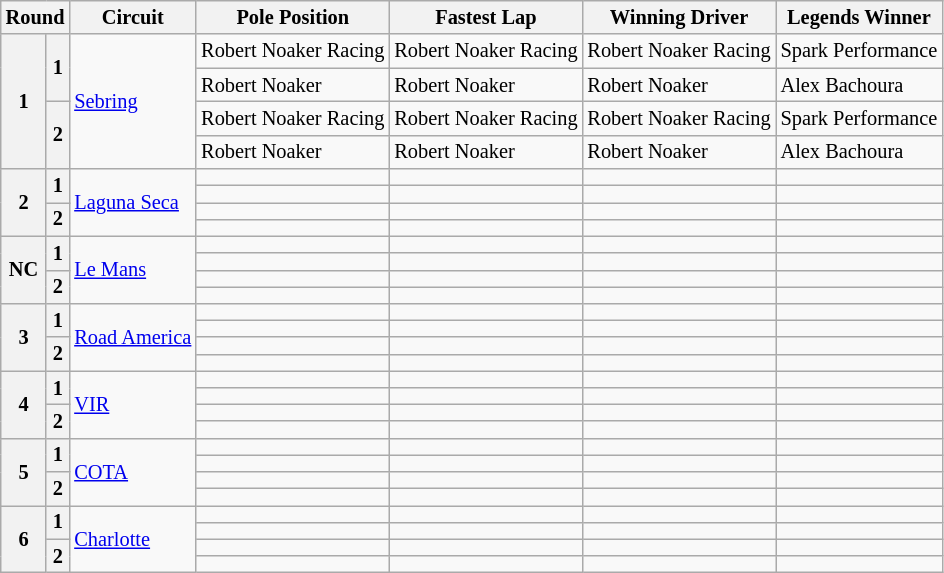<table class="wikitable" style="font-size:85%;">
<tr>
<th colspan=2>Round</th>
<th>Circuit</th>
<th>Pole Position</th>
<th>Fastest Lap</th>
<th>Winning Driver</th>
<th>Legends Winner</th>
</tr>
<tr>
<th rowspan=4>1</th>
<th rowspan=2>1</th>
<td rowspan=4><a href='#'>Sebring</a></td>
<td> Robert Noaker Racing</td>
<td> Robert Noaker Racing</td>
<td> Robert Noaker Racing</td>
<td> Spark Performance</td>
</tr>
<tr>
<td> Robert Noaker</td>
<td> Robert Noaker</td>
<td> Robert Noaker</td>
<td> Alex Bachoura</td>
</tr>
<tr>
<th rowspan=2>2</th>
<td> Robert Noaker Racing</td>
<td> Robert Noaker Racing</td>
<td> Robert Noaker Racing</td>
<td> Spark Performance</td>
</tr>
<tr>
<td> Robert Noaker</td>
<td> Robert Noaker</td>
<td> Robert Noaker</td>
<td> Alex Bachoura</td>
</tr>
<tr>
<th rowspan=4>2</th>
<th rowspan=2>1</th>
<td rowspan=4><a href='#'>Laguna Seca</a></td>
<td></td>
<td></td>
<td></td>
<td></td>
</tr>
<tr>
<td></td>
<td></td>
<td></td>
<td></td>
</tr>
<tr>
<th rowspan=2>2</th>
<td></td>
<td></td>
<td></td>
<td></td>
</tr>
<tr>
<td></td>
<td></td>
<td></td>
<td></td>
</tr>
<tr>
<th rowspan="4">NC</th>
<th rowspan="2">1</th>
<td rowspan="4"><a href='#'>Le Mans</a></td>
<td></td>
<td></td>
<td></td>
<td></td>
</tr>
<tr>
<td></td>
<td></td>
<td></td>
<td></td>
</tr>
<tr>
<th rowspan="2">2</th>
<td></td>
<td></td>
<td></td>
<td></td>
</tr>
<tr>
<td></td>
<td></td>
<td></td>
<td></td>
</tr>
<tr>
<th rowspan="4">3</th>
<th rowspan="2">1</th>
<td rowspan="4"><a href='#'>Road America</a></td>
<td></td>
<td></td>
<td></td>
<td></td>
</tr>
<tr>
<td></td>
<td></td>
<td></td>
<td></td>
</tr>
<tr>
<th rowspan="2">2</th>
<td></td>
<td></td>
<td></td>
<td></td>
</tr>
<tr>
<td></td>
<td></td>
<td></td>
<td></td>
</tr>
<tr>
<th rowspan="4">4</th>
<th rowspan="2">1</th>
<td rowspan="4"><a href='#'>VIR</a></td>
<td></td>
<td></td>
<td></td>
<td></td>
</tr>
<tr>
<td></td>
<td></td>
<td></td>
<td></td>
</tr>
<tr>
<th rowspan="2">2</th>
<td></td>
<td></td>
<td></td>
<td></td>
</tr>
<tr>
<td></td>
<td></td>
<td></td>
<td></td>
</tr>
<tr>
<th rowspan="4">5</th>
<th rowspan="2">1</th>
<td rowspan="4"><a href='#'>COTA</a></td>
<td></td>
<td></td>
<td></td>
<td></td>
</tr>
<tr>
<td></td>
<td></td>
<td></td>
<td></td>
</tr>
<tr>
<th rowspan="2">2</th>
<td></td>
<td></td>
<td></td>
<td></td>
</tr>
<tr>
<td></td>
<td></td>
<td></td>
<td></td>
</tr>
<tr>
<th rowspan="4">6</th>
<th rowspan="2">1</th>
<td rowspan="4"><a href='#'>Charlotte</a></td>
<td></td>
<td></td>
<td></td>
<td></td>
</tr>
<tr>
<td></td>
<td></td>
<td></td>
<td></td>
</tr>
<tr>
<th rowspan="2">2</th>
<td></td>
<td></td>
<td></td>
<td></td>
</tr>
<tr>
<td></td>
<td></td>
<td></td>
<td></td>
</tr>
</table>
